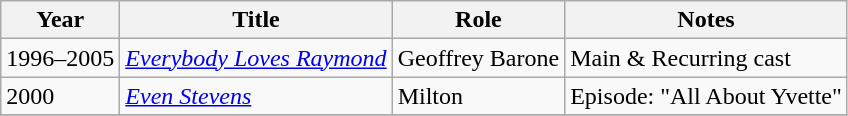<table class="wikitable sortable">
<tr>
<th>Year</th>
<th>Title</th>
<th>Role</th>
<th>Notes</th>
</tr>
<tr>
<td>1996–2005</td>
<td><em><a href='#'>Everybody Loves Raymond</a></em></td>
<td>Geoffrey Barone</td>
<td>Main & Recurring cast</td>
</tr>
<tr>
<td>2000</td>
<td><em><a href='#'>Even Stevens</a></em></td>
<td>Milton</td>
<td>Episode: "All About Yvette"</td>
</tr>
<tr>
</tr>
</table>
